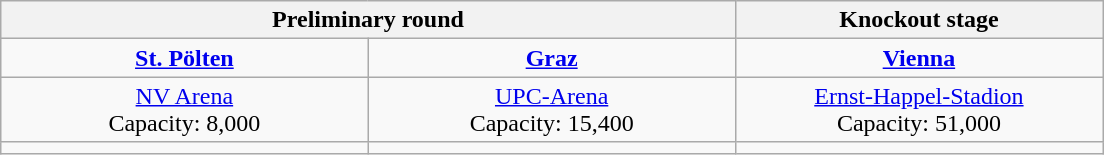<table class="wikitable" style="text-align:center;">
<tr>
<th colspan=2>Preliminary round</th>
<th>Knockout stage</th>
</tr>
<tr>
<td width=20%><strong><a href='#'>St. Pölten</a></strong></td>
<td width=20%><strong><a href='#'>Graz</a></strong></td>
<td width=20%><strong><a href='#'>Vienna</a></strong></td>
</tr>
<tr>
<td><a href='#'>NV Arena</a><br>Capacity: 8,000</td>
<td><a href='#'>UPC-Arena</a><br>Capacity: 15,400</td>
<td><a href='#'>Ernst-Happel-Stadion</a><br>Capacity: 51,000</td>
</tr>
<tr>
<td></td>
<td></td>
<td></td>
</tr>
</table>
